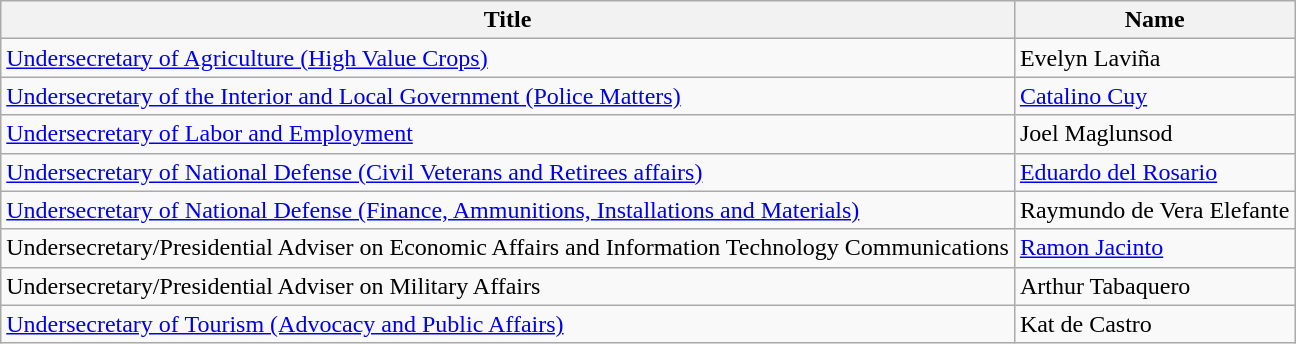<table class="wikitable">
<tr>
<th>Title</th>
<th>Name</th>
</tr>
<tr>
<td><a href='#'>Undersecretary of Agriculture (High Value Crops)</a></td>
<td>Evelyn Laviña</td>
</tr>
<tr>
<td><a href='#'>Undersecretary of the Interior and Local Government (Police Matters)</a></td>
<td><a href='#'>Catalino Cuy</a></td>
</tr>
<tr>
<td><a href='#'>Undersecretary of Labor and Employment</a></td>
<td>Joel Maglunsod</td>
</tr>
<tr>
<td><a href='#'>Undersecretary of National Defense (Civil Veterans and Retirees affairs)</a></td>
<td><a href='#'>Eduardo del Rosario</a></td>
</tr>
<tr>
<td><a href='#'>Undersecretary of National Defense (Finance, Ammunitions, Installations and Materials)</a></td>
<td>Raymundo de Vera Elefante</td>
</tr>
<tr>
<td>Undersecretary/Presidential Adviser on Economic Affairs and Information Technology Communications</td>
<td><a href='#'>Ramon Jacinto</a></td>
</tr>
<tr>
<td>Undersecretary/Presidential Adviser on Military Affairs</td>
<td>Arthur Tabaquero</td>
</tr>
<tr>
<td><a href='#'>Undersecretary of Tourism (Advocacy and Public Affairs)</a></td>
<td>Kat de Castro</td>
</tr>
</table>
